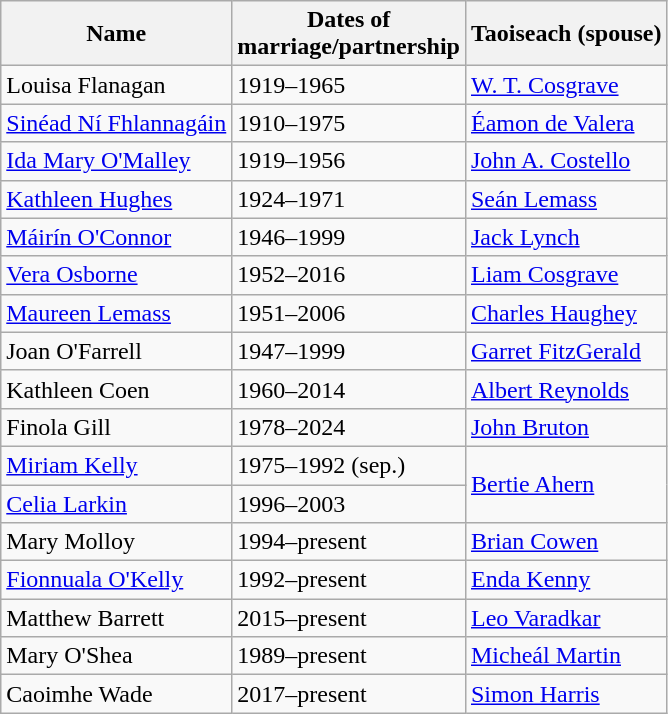<table class="wikitable">
<tr>
<th>Name</th>
<th>Dates of<br>marriage/partnership</th>
<th>Taoiseach (spouse)</th>
</tr>
<tr>
<td>Louisa Flanagan</td>
<td>1919–1965</td>
<td><a href='#'>W. T. Cosgrave</a></td>
</tr>
<tr>
<td><a href='#'>Sinéad Ní Fhlannagáin</a></td>
<td>1910–1975</td>
<td><a href='#'>Éamon de Valera</a></td>
</tr>
<tr>
<td><a href='#'>Ida Mary O'Malley</a></td>
<td>1919–1956</td>
<td><a href='#'>John A. Costello</a></td>
</tr>
<tr>
<td><a href='#'>Kathleen Hughes</a></td>
<td>1924–1971</td>
<td><a href='#'>Seán Lemass</a></td>
</tr>
<tr>
<td><a href='#'>Máirín O'Connor</a></td>
<td>1946–1999</td>
<td><a href='#'>Jack Lynch</a></td>
</tr>
<tr>
<td><a href='#'>Vera Osborne</a></td>
<td>1952–2016</td>
<td><a href='#'>Liam Cosgrave</a></td>
</tr>
<tr>
<td><a href='#'>Maureen Lemass</a></td>
<td>1951–2006</td>
<td><a href='#'>Charles Haughey</a></td>
</tr>
<tr>
<td>Joan O'Farrell</td>
<td>1947–1999</td>
<td><a href='#'>Garret FitzGerald</a></td>
</tr>
<tr>
<td>Kathleen Coen</td>
<td>1960–2014</td>
<td><a href='#'>Albert Reynolds</a></td>
</tr>
<tr>
<td>Finola Gill</td>
<td>1978–2024</td>
<td><a href='#'>John Bruton</a></td>
</tr>
<tr>
<td><a href='#'>Miriam Kelly</a></td>
<td>1975–1992 (sep.)</td>
<td rowspan=2><a href='#'>Bertie Ahern</a></td>
</tr>
<tr>
<td><a href='#'>Celia Larkin</a></td>
<td>1996–2003</td>
</tr>
<tr>
<td>Mary Molloy</td>
<td>1994–present</td>
<td><a href='#'>Brian Cowen</a></td>
</tr>
<tr>
<td><a href='#'>Fionnuala O'Kelly</a></td>
<td>1992–present</td>
<td><a href='#'>Enda Kenny</a></td>
</tr>
<tr>
<td>Matthew Barrett</td>
<td>2015–present</td>
<td><a href='#'>Leo Varadkar</a></td>
</tr>
<tr>
<td>Mary O'Shea</td>
<td>1989–present</td>
<td><a href='#'>Micheál Martin</a></td>
</tr>
<tr>
<td>Caoimhe Wade</td>
<td>2017–present</td>
<td><a href='#'>Simon Harris</a></td>
</tr>
</table>
